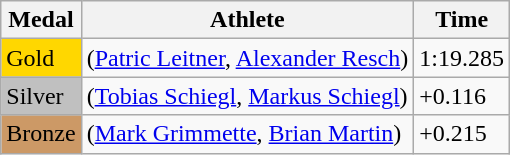<table class="wikitable">
<tr>
<th>Medal</th>
<th>Athlete</th>
<th>Time</th>
</tr>
<tr>
<td bgcolor="gold">Gold</td>
<td> (<a href='#'>Patric Leitner</a>, <a href='#'>Alexander Resch</a>)</td>
<td>1:19.285</td>
</tr>
<tr>
<td bgcolor="silver">Silver</td>
<td> (<a href='#'>Tobias Schiegl</a>, <a href='#'>Markus Schiegl</a>)</td>
<td>+0.116</td>
</tr>
<tr>
<td bgcolor="CC9966">Bronze</td>
<td> (<a href='#'>Mark Grimmette</a>, <a href='#'>Brian Martin</a>)</td>
<td>+0.215</td>
</tr>
</table>
